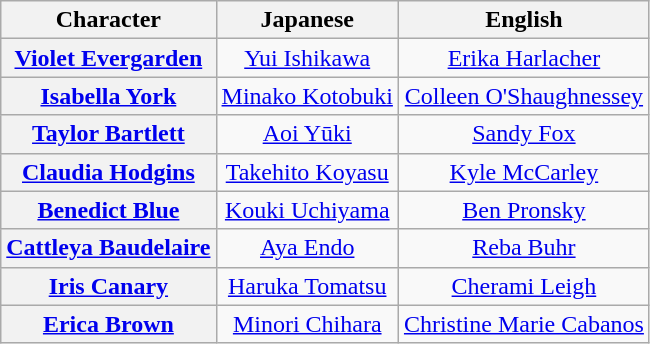<table class="wikitable" style="text-align:center;">
<tr>
<th>Character</th>
<th>Japanese</th>
<th>English</th>
</tr>
<tr>
<th><a href='#'>Violet Evergarden</a></th>
<td><a href='#'>Yui Ishikawa</a></td>
<td><a href='#'>Erika Harlacher</a></td>
</tr>
<tr>
<th><a href='#'>Isabella York</a></th>
<td><a href='#'>Minako Kotobuki</a></td>
<td><a href='#'>Colleen O'Shaughnessey</a></td>
</tr>
<tr>
<th><a href='#'>Taylor Bartlett</a></th>
<td><a href='#'>Aoi Yūki</a></td>
<td><a href='#'>Sandy Fox</a></td>
</tr>
<tr>
<th><a href='#'>Claudia Hodgins</a></th>
<td><a href='#'>Takehito Koyasu</a></td>
<td><a href='#'>Kyle McCarley</a></td>
</tr>
<tr>
<th><a href='#'>Benedict Blue</a></th>
<td><a href='#'>Kouki Uchiyama</a></td>
<td><a href='#'>Ben Pronsky</a></td>
</tr>
<tr>
<th><a href='#'>Cattleya Baudelaire</a></th>
<td><a href='#'>Aya Endo</a></td>
<td><a href='#'>Reba Buhr</a></td>
</tr>
<tr>
<th><a href='#'>Iris Canary</a></th>
<td><a href='#'>Haruka Tomatsu</a></td>
<td><a href='#'>Cherami Leigh</a></td>
</tr>
<tr>
<th><a href='#'>Erica Brown</a></th>
<td><a href='#'>Minori Chihara</a></td>
<td><a href='#'>Christine Marie Cabanos</a></td>
</tr>
</table>
